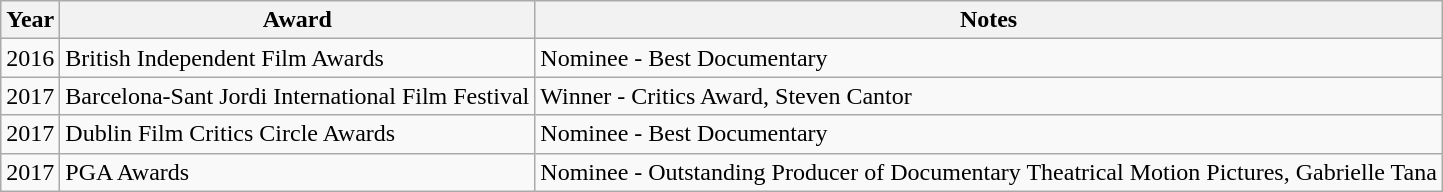<table class="wikitable">
<tr>
<th>Year</th>
<th>Award</th>
<th>Notes</th>
</tr>
<tr>
<td>2016</td>
<td>British Independent Film Awards</td>
<td>Nominee - Best Documentary</td>
</tr>
<tr>
<td>2017</td>
<td>Barcelona-Sant Jordi International Film Festival</td>
<td>Winner - Critics Award, Steven Cantor</td>
</tr>
<tr>
<td>2017</td>
<td>Dublin Film Critics Circle Awards</td>
<td>Nominee - Best Documentary</td>
</tr>
<tr>
<td>2017</td>
<td>PGA Awards</td>
<td>Nominee - Outstanding Producer of Documentary Theatrical Motion Pictures, Gabrielle Tana</td>
</tr>
</table>
